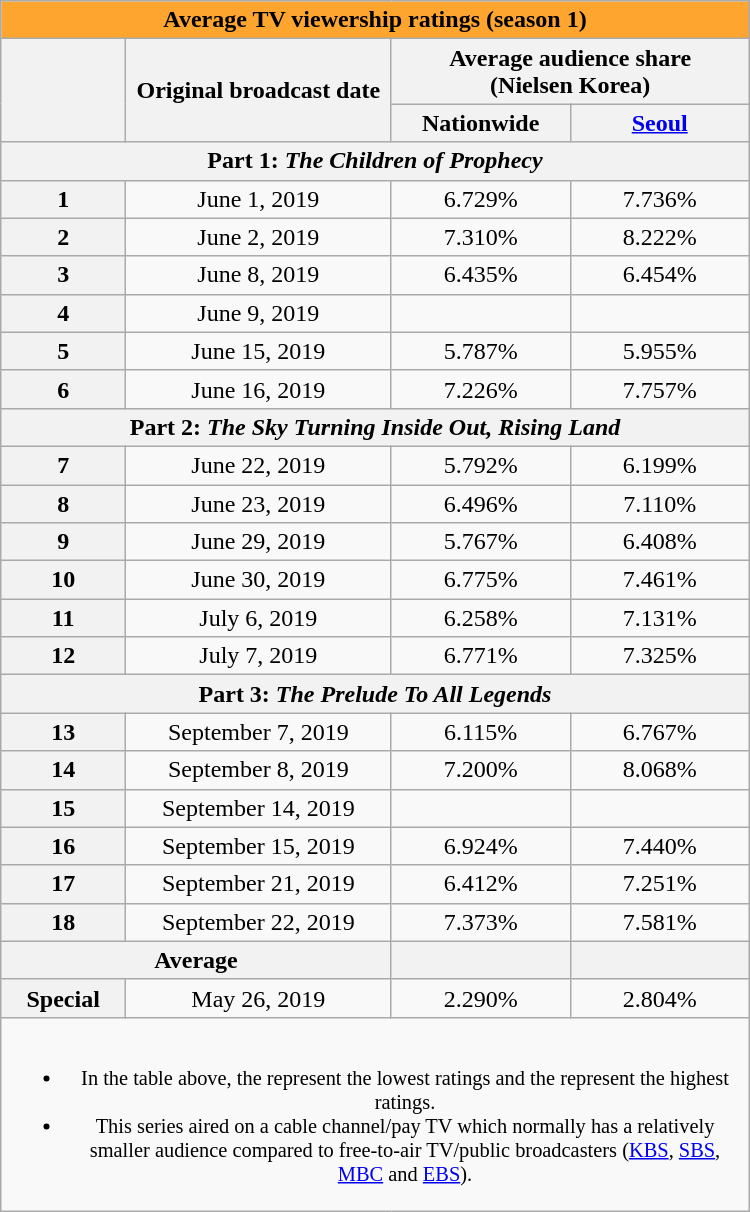<table class="wikitable collapsible collapsed" style="text-align:center;max-width:500px; margin-left: auto; margin-right: auto; border: none;">
<tr>
<th colspan="7" style="background:#FEA530; text-align:center">Average TV viewership ratings (season 1)</th>
</tr>
<tr>
<th scope="col" rowspan="2"></th>
<th scope="col" rowspan="2">Original broadcast date</th>
<th scope="col" colspan="2">Average audience share<br>(Nielsen Korea)</th>
</tr>
<tr>
<th scope="col" style="width:7em">Nationwide</th>
<th scope="col" style="width:7em"><a href='#'>Seoul</a></th>
</tr>
<tr>
<th scope="col" colspan="5">Part 1: <em>The Children of Prophecy</em></th>
</tr>
<tr>
<th scope="row">1</th>
<td>June 1, 2019</td>
<td>6.729%</td>
<td>7.736%</td>
</tr>
<tr>
<th scope="row">2</th>
<td>June 2, 2019</td>
<td>7.310%</td>
<td>8.222%</td>
</tr>
<tr>
<th scope="row">3</th>
<td>June 8, 2019</td>
<td>6.435%</td>
<td>6.454%</td>
</tr>
<tr>
<th scope="row">4</th>
<td>June 9, 2019</td>
<td><strong></strong></td>
<td><strong></strong></td>
</tr>
<tr>
<th scope="row">5</th>
<td>June 15, 2019</td>
<td>5.787%</td>
<td>5.955%</td>
</tr>
<tr>
<th scope="row">6</th>
<td>June 16, 2019</td>
<td>7.226%</td>
<td>7.757%</td>
</tr>
<tr>
<th scope="col" colspan="5">Part 2: <em>The Sky Turning Inside Out, Rising Land</em></th>
</tr>
<tr>
<th scope="row">7</th>
<td>June 22, 2019</td>
<td>5.792%</td>
<td>6.199%</td>
</tr>
<tr>
<th scope="row">8</th>
<td>June 23, 2019</td>
<td>6.496%</td>
<td>7.110%</td>
</tr>
<tr>
<th scope="row">9</th>
<td>June 29, 2019</td>
<td>5.767%</td>
<td>6.408%</td>
</tr>
<tr>
<th scope="row">10</th>
<td>June 30, 2019</td>
<td>6.775%</td>
<td>7.461%</td>
</tr>
<tr>
<th scope="row">11</th>
<td>July 6, 2019</td>
<td>6.258%</td>
<td>7.131%</td>
</tr>
<tr>
<th scope="row">12</th>
<td>July 7, 2019</td>
<td>6.771%</td>
<td>7.325%</td>
</tr>
<tr>
<th scope="col" colspan="5">Part 3: <em>The Prelude To All Legends</em></th>
</tr>
<tr>
<th scope="row">13</th>
<td>September 7, 2019</td>
<td>6.115%</td>
<td>6.767%</td>
</tr>
<tr>
<th scope="row">14</th>
<td>September 8, 2019</td>
<td>7.200%</td>
<td>8.068%</td>
</tr>
<tr>
<th scope="row">15</th>
<td>September 14, 2019</td>
<td><strong></strong></td>
<td><strong></strong></td>
</tr>
<tr>
<th scope="row">16</th>
<td>September 15, 2019</td>
<td>6.924%</td>
<td>7.440%</td>
</tr>
<tr>
<th scope="row">17</th>
<td>September 21, 2019</td>
<td>6.412%</td>
<td>7.251%</td>
</tr>
<tr>
<th scope="row">18</th>
<td>September 22, 2019</td>
<td>7.373%</td>
<td>7.581%</td>
</tr>
<tr>
<th scope="col" colspan="2">Average</th>
<th></th>
<th></th>
</tr>
<tr>
<th scope="row">Special</th>
<td>May 26, 2019</td>
<td>2.290%</td>
<td>2.804%</td>
</tr>
<tr>
<td colspan="4" style="font-size:85%"><br><ul><li>In the table above, the <strong></strong> represent the lowest ratings and the <strong></strong> represent the highest ratings.</li><li>This series aired on a cable channel/pay TV which normally has a relatively smaller audience compared to free-to-air TV/public broadcasters (<a href='#'>KBS</a>, <a href='#'>SBS</a>, <a href='#'>MBC</a> and <a href='#'>EBS</a>).</li></ul></td>
</tr>
</table>
